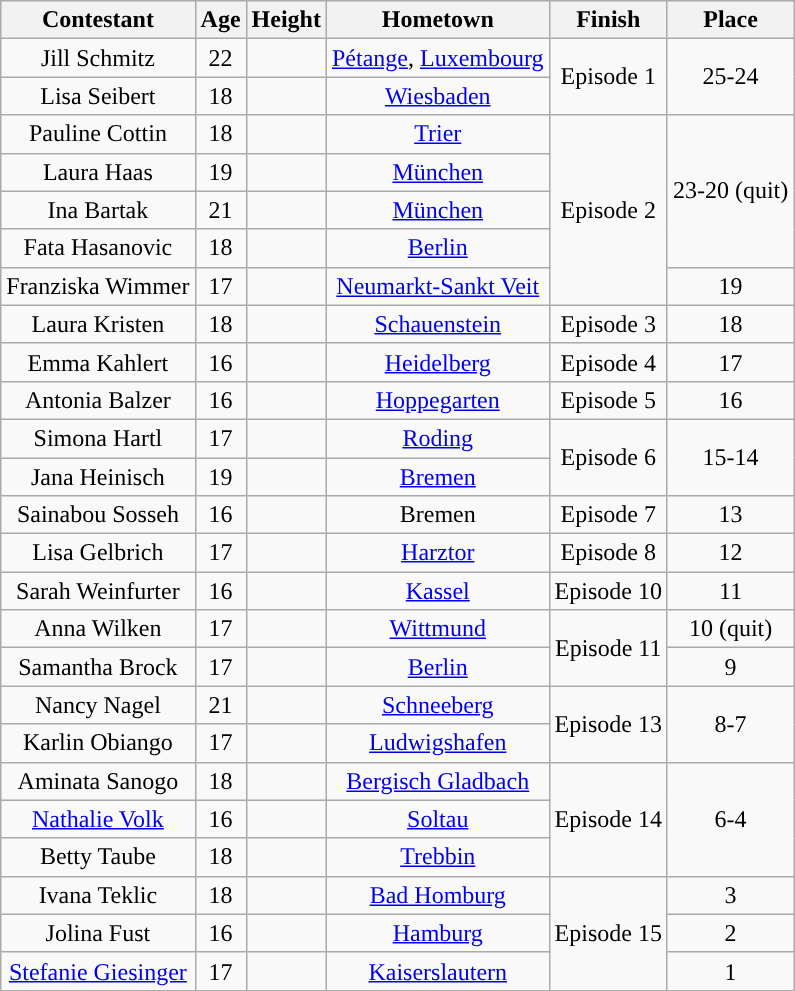<table class="wikitable sortable" style="text-align:center;">
<tr>
<th>Contestant</th>
<th>Age</th>
<th>Height</th>
<th>Hometown</th>
<th>Finish</th>
<th>Place</th>
</tr>
<tr>
<td>Jill Schmitz</td>
<td>22</td>
<td></td>
<td><a href='#'>Pétange</a>, <a href='#'>Luxembourg</a></td>
<td rowspan="2">Episode 1</td>
<td rowspan="2">25-24</td>
</tr>
<tr>
<td>Lisa Seibert</td>
<td>18</td>
<td></td>
<td><a href='#'>Wiesbaden</a></td>
</tr>
<tr>
<td>Pauline Cottin</td>
<td>18</td>
<td></td>
<td><a href='#'>Trier</a></td>
<td rowspan="5">Episode 2</td>
<td rowspan="4">23-20 (quit)</td>
</tr>
<tr>
<td>Laura Haas</td>
<td>19</td>
<td></td>
<td><a href='#'>München</a></td>
</tr>
<tr>
<td>Ina Bartak</td>
<td>21</td>
<td></td>
<td><a href='#'>München</a></td>
</tr>
<tr>
<td>Fata Hasanovic</td>
<td>18</td>
<td></td>
<td><a href='#'>Berlin</a></td>
</tr>
<tr>
<td>Franziska Wimmer</td>
<td>17</td>
<td></td>
<td><a href='#'>Neumarkt-Sankt Veit</a></td>
<td>19</td>
</tr>
<tr>
<td>Laura Kristen</td>
<td>18</td>
<td></td>
<td><a href='#'>Schauenstein</a></td>
<td>Episode 3</td>
<td>18</td>
</tr>
<tr>
<td>Emma Kahlert</td>
<td>16</td>
<td></td>
<td><a href='#'>Heidelberg</a></td>
<td>Episode 4</td>
<td>17</td>
</tr>
<tr>
<td>Antonia Balzer</td>
<td>16</td>
<td></td>
<td><a href='#'>Hoppegarten</a></td>
<td>Episode 5</td>
<td>16</td>
</tr>
<tr>
<td>Simona Hartl</td>
<td>17</td>
<td></td>
<td><a href='#'>Roding</a></td>
<td rowspan="2">Episode 6</td>
<td rowspan="2">15-14</td>
</tr>
<tr>
<td>Jana Heinisch</td>
<td>19</td>
<td></td>
<td><a href='#'>Bremen</a></td>
</tr>
<tr>
<td>Sainabou Sosseh</td>
<td>16</td>
<td></td>
<td>Bremen</td>
<td>Episode 7</td>
<td>13</td>
</tr>
<tr>
<td>Lisa Gelbrich</td>
<td>17</td>
<td></td>
<td><a href='#'>Harztor</a></td>
<td>Episode 8</td>
<td>12</td>
</tr>
<tr>
<td>Sarah Weinfurter</td>
<td>16</td>
<td></td>
<td><a href='#'>Kassel</a></td>
<td>Episode 10</td>
<td>11</td>
</tr>
<tr>
<td>Anna Wilken</td>
<td>17</td>
<td></td>
<td><a href='#'>Wittmund</a></td>
<td rowspan="2">Episode 11</td>
<td>10 (quit)</td>
</tr>
<tr>
<td>Samantha Brock</td>
<td>17</td>
<td></td>
<td><a href='#'>Berlin</a></td>
<td>9</td>
</tr>
<tr>
<td>Nancy Nagel</td>
<td>21</td>
<td></td>
<td><a href='#'>Schneeberg</a></td>
<td rowspan="2">Episode 13</td>
<td rowspan="2">8-7</td>
</tr>
<tr>
<td>Karlin Obiango</td>
<td>17</td>
<td></td>
<td><a href='#'>Ludwigshafen</a></td>
</tr>
<tr>
<td>Aminata Sanogo</td>
<td>18</td>
<td></td>
<td><a href='#'>Bergisch Gladbach</a></td>
<td rowspan="3">Episode 14</td>
<td rowspan="3">6-4</td>
</tr>
<tr>
<td><a href='#'>Nathalie Volk</a></td>
<td>16</td>
<td></td>
<td><a href='#'>Soltau</a></td>
</tr>
<tr>
<td>Betty Taube</td>
<td>18</td>
<td></td>
<td><a href='#'>Trebbin</a></td>
</tr>
<tr>
<td>Ivana Teklic</td>
<td>18</td>
<td></td>
<td><a href='#'>Bad Homburg</a></td>
<td rowspan="3">Episode 15</td>
<td>3</td>
</tr>
<tr>
<td>Jolina Fust</td>
<td>16</td>
<td></td>
<td><a href='#'>Hamburg</a></td>
<td>2</td>
</tr>
<tr>
<td><a href='#'>Stefanie Giesinger</a></td>
<td>17</td>
<td></td>
<td><a href='#'>Kaiserslautern</a></td>
<td>1</td>
</tr>
</table>
